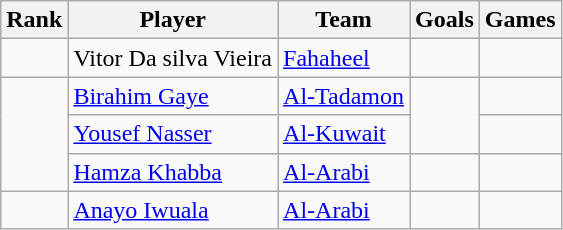<table Class="wikitable">
<tr>
<th>Rank</th>
<th>Player</th>
<th>Team</th>
<th>Goals</th>
<th>Games</th>
</tr>
<tr>
<td rowspan="1"></td>
<td> Vitor Da silva Vieira</td>
<td><a href='#'>Fahaheel</a></td>
<td rowspan="1"></td>
<td rowspan="1"></td>
</tr>
<tr>
<td rowspan="3"></td>
<td> <a href='#'>Birahim Gaye</a></td>
<td><a href='#'>Al-Tadamon</a></td>
<td rowspan="2"></td>
<td rowspan="1"></td>
</tr>
<tr>
<td> <a href='#'>Yousef Nasser</a></td>
<td><a href='#'>Al-Kuwait</a></td>
<td rowspan="1"></td>
</tr>
<tr>
<td> <a href='#'>Hamza Khabba</a></td>
<td><a href='#'>Al-Arabi</a></td>
<td rowspan="1"></td>
<td rowspan="1"></td>
</tr>
<tr>
<td rowspan="1"></td>
<td> <a href='#'>Anayo Iwuala</a></td>
<td><a href='#'>Al-Arabi</a></td>
<td rowspan="1"></td>
<td rowspan="1"></td>
</tr>
</table>
